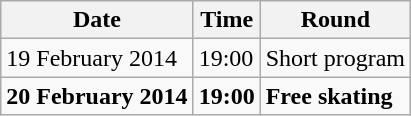<table class="wikitable">
<tr>
<th>Date</th>
<th>Time</th>
<th>Round</th>
</tr>
<tr>
<td>19 February 2014</td>
<td>19:00</td>
<td>Short program</td>
</tr>
<tr>
<td><strong>20 February 2014 </strong></td>
<td><strong>19:00</strong></td>
<td><strong>Free skating</strong></td>
</tr>
</table>
